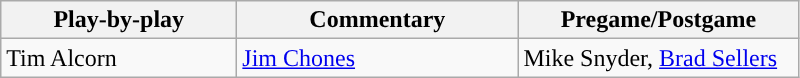<table class="wikitable" style="float:left;text-align:left;">
<tr>
<th style="width:150px; ">Play-by-play</th>
<th style="width:180px; ">Commentary</th>
<th style="width:180px; ">Pregame/Postgame</th>
</tr>
<tr>
<td>Tim Alcorn</td>
<td><a href='#'>Jim Chones</a></td>
<td>Mike Snyder, <a href='#'>Brad Sellers</a></td>
</tr>
</table>
